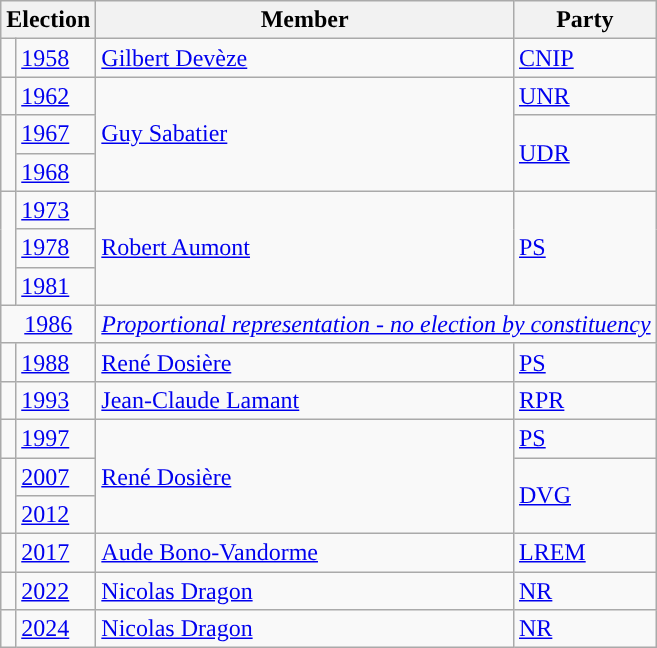<table class="wikitable">
<tr>
<th colspan="2">Election</th>
<th>Member</th>
<th>Party</th>
</tr>
<tr>
<td style="color:inherit;background-color: "></td>
<td><a href='#'>1958</a></td>
<td><a href='#'>Gilbert Devèze</a></td>
<td><a href='#'>CNIP</a></td>
</tr>
<tr>
<td style="color:inherit;background-color: "></td>
<td><a href='#'>1962</a></td>
<td rowspan="3"><a href='#'>Guy Sabatier</a></td>
<td><a href='#'>UNR</a></td>
</tr>
<tr>
<td rowspan="2" style="background-color: "></td>
<td><a href='#'>1967</a></td>
<td rowspan="2"><a href='#'>UDR</a></td>
</tr>
<tr>
<td><a href='#'>1968</a></td>
</tr>
<tr>
<td rowspan="3" style="background-color: "></td>
<td><a href='#'>1973</a></td>
<td rowspan="3"><a href='#'>Robert Aumont</a></td>
<td rowspan="3"><a href='#'>PS</a></td>
</tr>
<tr>
<td><a href='#'>1978</a></td>
</tr>
<tr>
<td><a href='#'>1981</a></td>
</tr>
<tr>
<td colspan="2" align="center"><a href='#'>1986</a></td>
<td colspan="2"><em><a href='#'>Proportional representation - no election by constituency</a></em></td>
</tr>
<tr>
<td style="color:inherit;background-color: "></td>
<td><a href='#'>1988</a></td>
<td><a href='#'>René Dosière</a></td>
<td><a href='#'>PS</a></td>
</tr>
<tr>
<td style="color:inherit;background-color: "></td>
<td><a href='#'>1993</a></td>
<td><a href='#'>Jean-Claude Lamant</a></td>
<td><a href='#'>RPR</a></td>
</tr>
<tr>
<td style="color:inherit;background-color: "></td>
<td><a href='#'>1997</a></td>
<td rowspan="3"><a href='#'>René Dosière</a></td>
<td><a href='#'>PS</a></td>
</tr>
<tr>
<td rowspan="2" style="background-color: "></td>
<td><a href='#'>2007</a></td>
<td rowspan="2"><a href='#'>DVG</a></td>
</tr>
<tr>
<td><a href='#'>2012</a></td>
</tr>
<tr>
<td style="color:inherit;background-color: "></td>
<td><a href='#'>2017</a></td>
<td><a href='#'>Aude Bono-Vandorme</a></td>
<td><a href='#'>LREM</a></td>
</tr>
<tr>
<td style="color:inherit;background-color: "></td>
<td><a href='#'>2022</a></td>
<td><a href='#'>Nicolas Dragon</a></td>
<td><a href='#'>NR</a></td>
</tr>
<tr>
<td style="color:inherit;background-color: "></td>
<td><a href='#'>2024</a></td>
<td><a href='#'>Nicolas Dragon</a></td>
<td><a href='#'>NR</a></td>
</tr>
</table>
